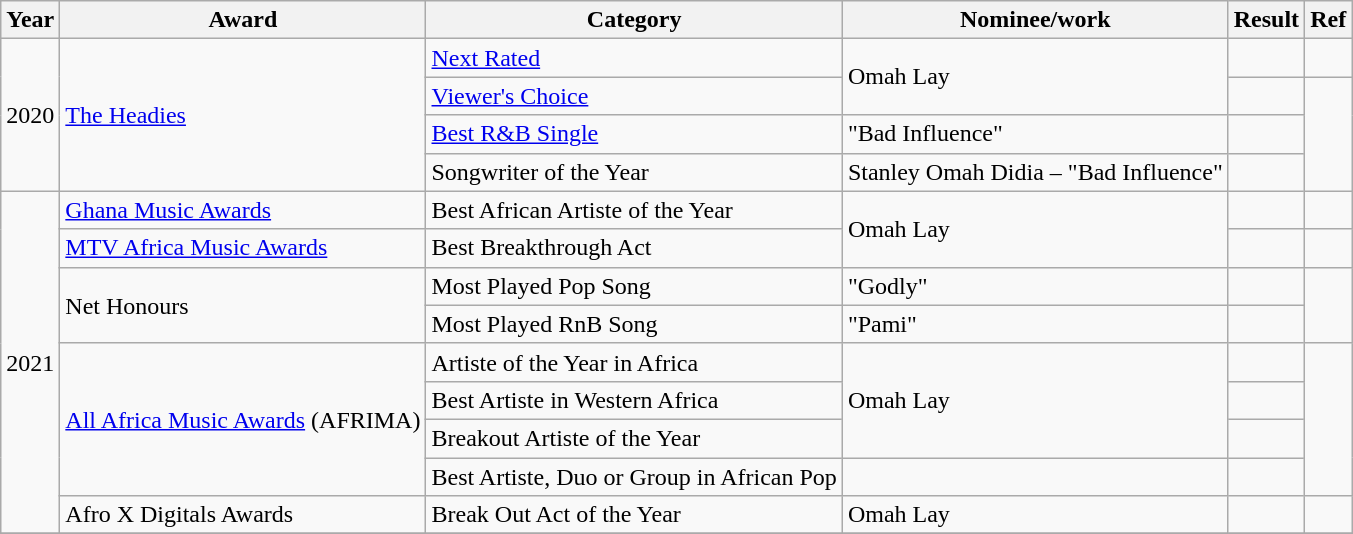<table class="wikitable">
<tr>
<th>Year</th>
<th>Award</th>
<th>Category</th>
<th>Nominee/work</th>
<th>Result</th>
<th>Ref</th>
</tr>
<tr>
<td rowspan="4">2020</td>
<td rowspan="4"><a href='#'>The Headies</a></td>
<td><a href='#'>Next Rated</a></td>
<td rowspan="2">Omah Lay</td>
<td></td>
<td></td>
</tr>
<tr>
<td><a href='#'>Viewer's Choice</a></td>
<td></td>
<td rowspan="3"></td>
</tr>
<tr>
<td><a href='#'>Best R&B Single</a></td>
<td>"Bad Influence"</td>
<td></td>
</tr>
<tr>
<td>Songwriter of the Year</td>
<td>Stanley Omah Didia – "Bad Influence"</td>
<td></td>
</tr>
<tr>
<td rowspan="9">2021</td>
<td><a href='#'>Ghana Music Awards</a></td>
<td>Best African Artiste of the Year</td>
<td rowspan="2">Omah Lay</td>
<td></td>
<td></td>
</tr>
<tr>
<td><a href='#'>MTV Africa Music Awards</a></td>
<td>Best Breakthrough Act</td>
<td></td>
<td></td>
</tr>
<tr>
<td rowspan="2">Net Honours</td>
<td>Most Played Pop Song</td>
<td>"Godly"</td>
<td></td>
<td rowspan="2"></td>
</tr>
<tr>
<td>Most Played RnB Song</td>
<td>"Pami"<br></td>
<td></td>
</tr>
<tr>
<td rowspan="4"><a href='#'>All Africa Music Awards</a> (AFRIMA)</td>
<td>Artiste of the Year in Africa</td>
<td rowspan="3">Omah Lay</td>
<td></td>
<td rowspan="4"></td>
</tr>
<tr>
<td>Best Artiste in Western Africa</td>
<td></td>
</tr>
<tr>
<td>Breakout Artiste of the Year</td>
<td></td>
</tr>
<tr>
<td>Best Artiste, Duo or Group in African Pop</td>
<td></td>
<td></td>
</tr>
<tr>
<td>Afro X Digitals Awards</td>
<td>Break Out Act of the Year</td>
<td>Omah Lay</td>
<td></td>
<td></td>
</tr>
<tr>
</tr>
</table>
